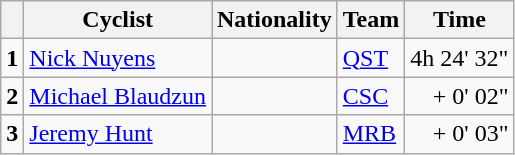<table class="wikitable">
<tr>
<th></th>
<th>Cyclist</th>
<th>Nationality</th>
<th>Team</th>
<th>Time</th>
</tr>
<tr>
<td><strong>1</strong></td>
<td><a href='#'>Nick Nuyens</a></td>
<td></td>
<td><a href='#'>QST</a></td>
<td align="right">4h 24' 32"</td>
</tr>
<tr>
<td><strong>2</strong></td>
<td><a href='#'>Michael Blaudzun</a></td>
<td></td>
<td><a href='#'>CSC</a></td>
<td align="right">+ 0' 02"</td>
</tr>
<tr>
<td><strong>3</strong></td>
<td><a href='#'>Jeremy Hunt</a></td>
<td></td>
<td><a href='#'>MRB</a></td>
<td align="right">+ 0' 03"</td>
</tr>
</table>
